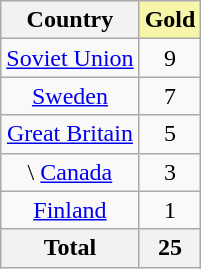<table class="wikitable sortable">
<tr>
<th>Country</th>
<th style="background-color: #F7F6A8;">Gold</th>
</tr>
<tr align=center>
<td> <a href='#'>Soviet Union</a></td>
<td>9</td>
</tr>
<tr align=center>
<td> <a href='#'>Sweden</a></td>
<td>7</td>
</tr>
<tr align=center>
<td> <a href='#'>Great Britain</a></td>
<td>5</td>
</tr>
<tr align=center>
<td> \  <a href='#'>Canada</a></td>
<td>3</td>
</tr>
<tr align=center>
<td> <a href='#'>Finland</a></td>
<td>1</td>
</tr>
<tr>
<th>Total</th>
<th>25</th>
</tr>
</table>
